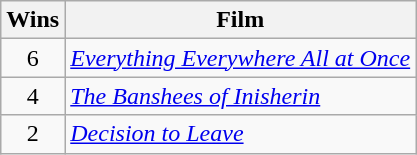<table class="wikitable">
<tr>
<th>Wins</th>
<th>Film</th>
</tr>
<tr>
<td style="text-align:center;">6</td>
<td><em><a href='#'>Everything Everywhere All at Once</a></em></td>
</tr>
<tr>
<td style="text-align:center;">4</td>
<td><em><a href='#'>The Banshees of Inisherin</a></em></td>
</tr>
<tr>
<td style="text-align:center;">2</td>
<td><em><a href='#'>Decision to Leave</a></em></td>
</tr>
</table>
